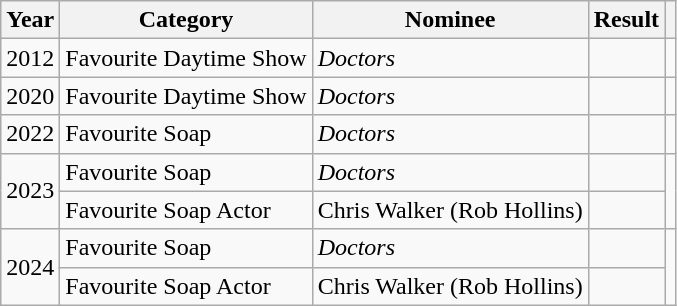<table class="wikitable">
<tr>
<th>Year</th>
<th>Category</th>
<th>Nominee</th>
<th>Result</th>
<th></th>
</tr>
<tr>
<td>2012</td>
<td>Favourite Daytime Show</td>
<td><em>Doctors</em></td>
<td></td>
<td align="center"></td>
</tr>
<tr>
<td>2020</td>
<td>Favourite Daytime Show</td>
<td><em>Doctors</em></td>
<td></td>
<td align="center"></td>
</tr>
<tr>
<td>2022</td>
<td>Favourite Soap</td>
<td><em>Doctors</em></td>
<td></td>
<td align="center"></td>
</tr>
<tr>
<td rowspan="2">2023</td>
<td>Favourite Soap</td>
<td><em>Doctors</em></td>
<td></td>
<td rowspan="2" align="center"></td>
</tr>
<tr>
<td>Favourite Soap Actor</td>
<td>Chris Walker (Rob Hollins)</td>
<td></td>
</tr>
<tr>
<td rowspan="2">2024</td>
<td>Favourite Soap</td>
<td><em>Doctors</em></td>
<td></td>
<td rowspan="2" align="center"></td>
</tr>
<tr>
<td>Favourite Soap Actor</td>
<td>Chris Walker (Rob Hollins)</td>
<td></td>
</tr>
</table>
